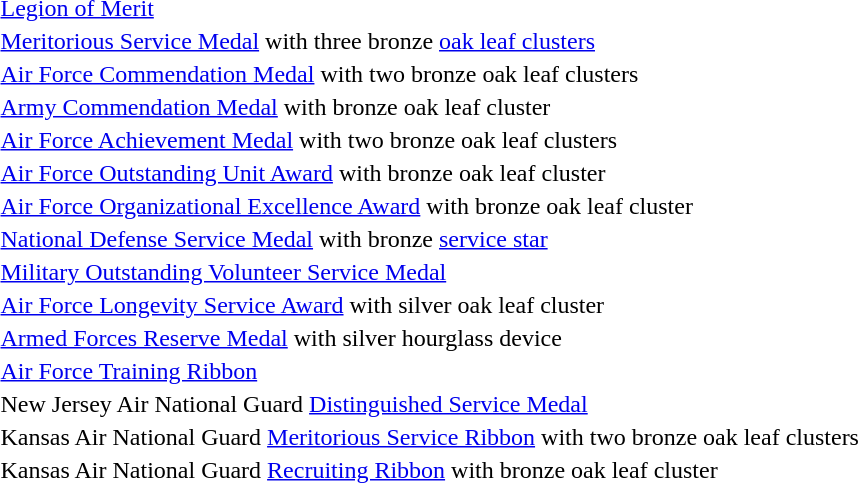<table>
<tr>
<td></td>
<td><a href='#'>Legion of Merit</a></td>
</tr>
<tr>
<td></td>
<td><a href='#'>Meritorious Service Medal</a> with three bronze <a href='#'>oak leaf clusters</a></td>
</tr>
<tr>
<td></td>
<td><a href='#'>Air Force Commendation Medal</a> with two bronze oak leaf clusters</td>
</tr>
<tr>
<td></td>
<td><a href='#'>Army Commendation Medal</a> with bronze oak leaf cluster</td>
</tr>
<tr>
<td></td>
<td><a href='#'>Air Force Achievement Medal</a> with two bronze oak leaf clusters</td>
</tr>
<tr>
<td></td>
<td><a href='#'>Air Force Outstanding Unit Award</a> with bronze oak leaf cluster</td>
</tr>
<tr>
<td></td>
<td><a href='#'>Air Force Organizational Excellence Award</a> with bronze oak leaf cluster</td>
</tr>
<tr>
<td></td>
<td><a href='#'>National Defense Service Medal</a> with bronze <a href='#'>service star</a></td>
</tr>
<tr>
<td></td>
<td><a href='#'>Military Outstanding Volunteer Service Medal</a></td>
</tr>
<tr>
<td></td>
<td><a href='#'>Air Force Longevity Service Award</a> with silver oak leaf cluster</td>
</tr>
<tr>
<td></td>
<td><a href='#'>Armed Forces Reserve Medal</a> with silver hourglass device</td>
</tr>
<tr>
<td></td>
<td><a href='#'>Air Force Training Ribbon</a></td>
</tr>
<tr>
<td></td>
<td>New Jersey Air National Guard <a href='#'>Distinguished Service Medal</a></td>
</tr>
<tr>
<td></td>
<td>Kansas Air National Guard <a href='#'>Meritorious Service Ribbon</a> with two bronze oak leaf clusters</td>
</tr>
<tr>
<td></td>
<td>Kansas Air National Guard <a href='#'>Recruiting Ribbon</a> with bronze oak leaf cluster</td>
</tr>
<tr>
</tr>
</table>
